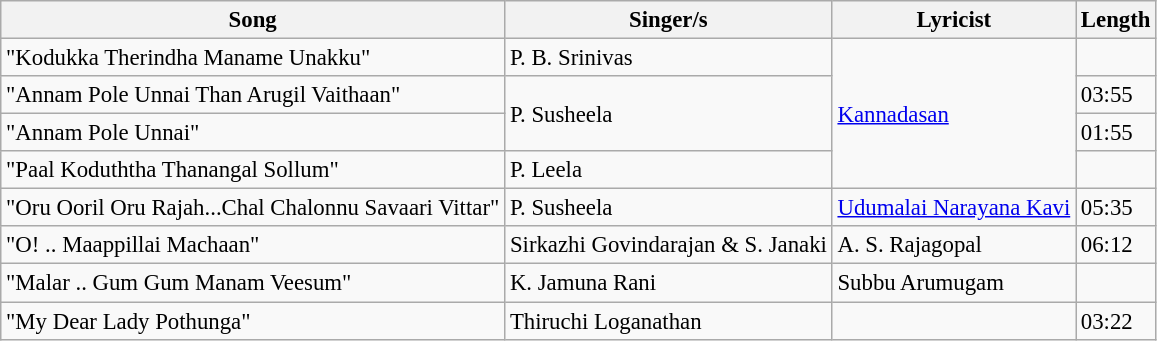<table class="wikitable" style="font-size:95%;">
<tr>
<th>Song</th>
<th>Singer/s</th>
<th>Lyricist</th>
<th>Length</th>
</tr>
<tr>
<td>"Kodukka Therindha Maname Unakku"</td>
<td>P. B. Srinivas</td>
<td rowspan=4><a href='#'>Kannadasan</a></td>
<td></td>
</tr>
<tr>
<td>"Annam Pole Unnai Than Arugil Vaithaan"</td>
<td rowspan=2>P. Susheela</td>
<td>03:55</td>
</tr>
<tr>
<td>"Annam Pole Unnai"<br></td>
<td>01:55</td>
</tr>
<tr>
<td>"Paal Koduththa Thanangal Sollum"</td>
<td>P. Leela</td>
<td></td>
</tr>
<tr>
<td>"Oru Ooril Oru Rajah...Chal Chalonnu Savaari Vittar"</td>
<td>P. Susheela</td>
<td><a href='#'>Udumalai Narayana Kavi</a></td>
<td>05:35</td>
</tr>
<tr>
<td>"O! .. Maappillai Machaan"</td>
<td>Sirkazhi Govindarajan & S. Janaki</td>
<td>A. S. Rajagopal</td>
<td>06:12</td>
</tr>
<tr>
<td>"Malar .. Gum Gum Manam Veesum"</td>
<td>K. Jamuna Rani</td>
<td>Subbu Arumugam</td>
<td></td>
</tr>
<tr>
<td>"My Dear Lady Pothunga"</td>
<td>Thiruchi Loganathan</td>
<td></td>
<td>03:22</td>
</tr>
</table>
